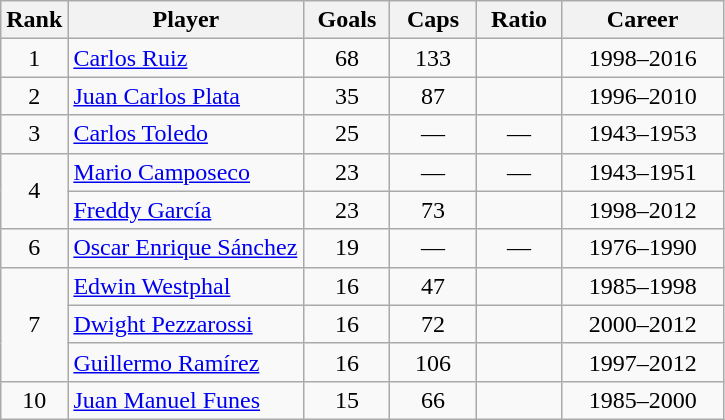<table class="wikitable sortable" style="text-align: center;">
<tr>
<th width=30px>Rank</th>
<th width=150px>Player</th>
<th width=50px>Goals</th>
<th width=50px>Caps</th>
<th width=50px>Ratio</th>
<th width=100px>Career</th>
</tr>
<tr>
<td>1</td>
<td align=left><a href='#'>Carlos Ruiz</a></td>
<td>68</td>
<td>133</td>
<td></td>
<td>1998–2016</td>
</tr>
<tr>
<td>2</td>
<td align=left><a href='#'>Juan Carlos Plata</a></td>
<td>35</td>
<td>87</td>
<td></td>
<td>1996–2010</td>
</tr>
<tr>
<td>3</td>
<td align=left><a href='#'>Carlos Toledo</a></td>
<td>25</td>
<td>—</td>
<td>—</td>
<td>1943–1953</td>
</tr>
<tr>
<td rowspan=2>4</td>
<td align=left><a href='#'>Mario Camposeco</a></td>
<td>23</td>
<td>—</td>
<td>—</td>
<td>1943–1951</td>
</tr>
<tr>
<td align=left><a href='#'>Freddy García</a></td>
<td>23</td>
<td>73</td>
<td></td>
<td>1998–2012</td>
</tr>
<tr>
<td>6</td>
<td align=left><a href='#'>Oscar Enrique Sánchez</a></td>
<td>19</td>
<td>—</td>
<td>—</td>
<td>1976–1990</td>
</tr>
<tr>
<td rowspan=3>7</td>
<td align=left><a href='#'>Edwin Westphal</a></td>
<td>16</td>
<td>47</td>
<td></td>
<td>1985–1998</td>
</tr>
<tr>
<td align=left><a href='#'>Dwight Pezzarossi</a></td>
<td>16</td>
<td>72</td>
<td></td>
<td>2000–2012</td>
</tr>
<tr>
<td align=left><a href='#'>Guillermo Ramírez</a></td>
<td>16</td>
<td>106</td>
<td></td>
<td>1997–2012</td>
</tr>
<tr>
<td>10</td>
<td align=left><a href='#'>Juan Manuel Funes</a></td>
<td>15</td>
<td>66</td>
<td></td>
<td>1985–2000</td>
</tr>
</table>
